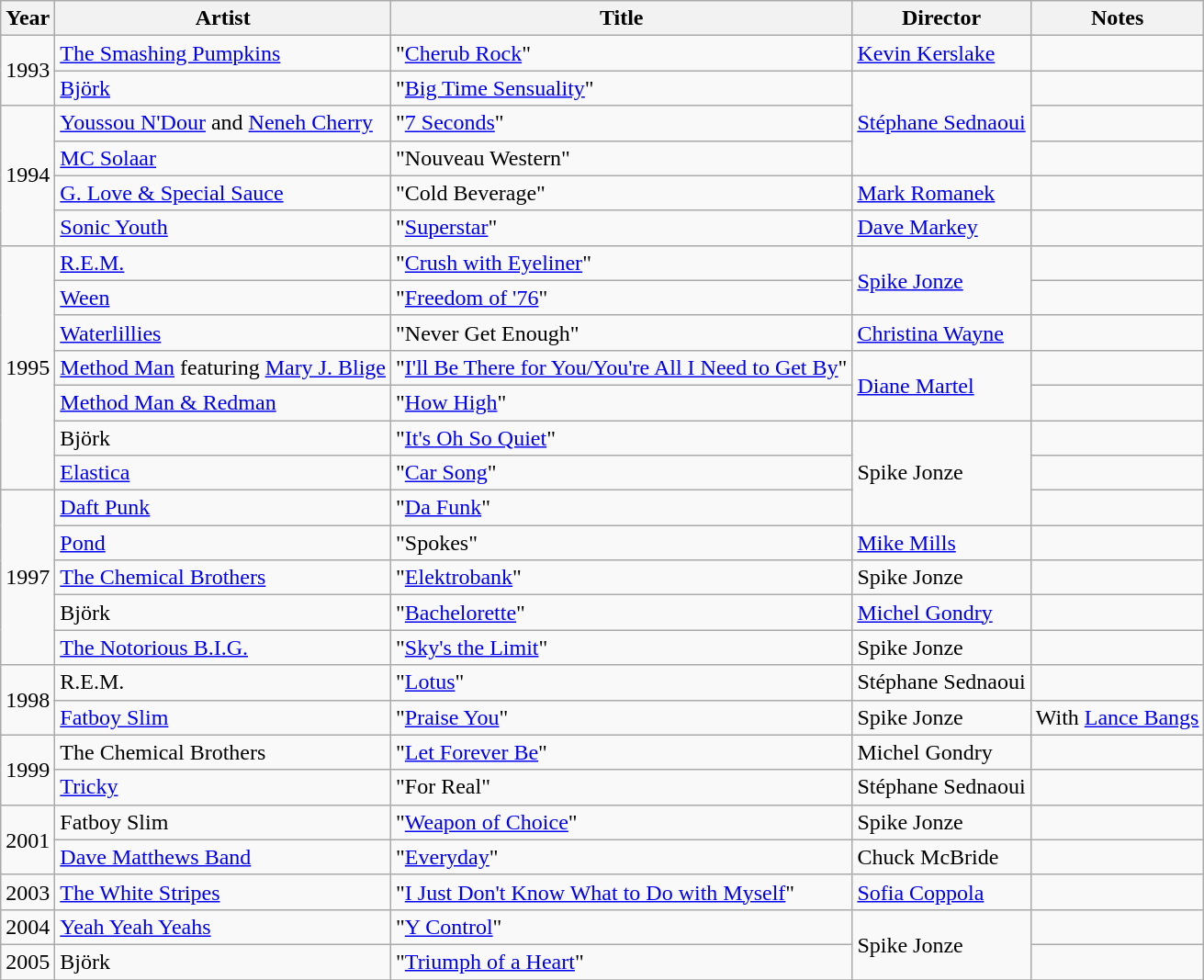<table class="wikitable">
<tr>
<th>Year</th>
<th>Artist</th>
<th>Title</th>
<th>Director</th>
<th>Notes</th>
</tr>
<tr>
<td rowspan=2>1993</td>
<td><a href='#'>The Smashing Pumpkins</a></td>
<td>"<a href='#'>Cherub Rock</a>"</td>
<td><a href='#'>Kevin Kerslake</a></td>
<td></td>
</tr>
<tr>
<td><a href='#'>Björk</a></td>
<td>"<a href='#'>Big Time Sensuality</a>"</td>
<td rowspan=3><a href='#'>Stéphane Sednaoui</a></td>
<td></td>
</tr>
<tr>
<td rowspan=4>1994</td>
<td><a href='#'>Youssou N'Dour</a> and <a href='#'>Neneh Cherry</a></td>
<td>"<a href='#'>7 Seconds</a>"</td>
<td></td>
</tr>
<tr>
<td><a href='#'>MC Solaar</a></td>
<td>"Nouveau Western"</td>
<td></td>
</tr>
<tr>
<td><a href='#'>G. Love & Special Sauce</a></td>
<td>"Cold Beverage"</td>
<td><a href='#'>Mark Romanek</a></td>
<td></td>
</tr>
<tr>
<td><a href='#'>Sonic Youth</a></td>
<td>"<a href='#'>Superstar</a>"</td>
<td><a href='#'>Dave Markey</a></td>
<td></td>
</tr>
<tr>
<td rowspan=7>1995</td>
<td><a href='#'>R.E.M.</a></td>
<td>"<a href='#'>Crush with Eyeliner</a>"</td>
<td rowspan=2><a href='#'>Spike Jonze</a></td>
<td></td>
</tr>
<tr>
<td><a href='#'>Ween</a></td>
<td>"<a href='#'>Freedom of '76</a>"</td>
<td></td>
</tr>
<tr>
<td><a href='#'>Waterlillies</a></td>
<td>"Never Get Enough"</td>
<td><a href='#'>Christina Wayne</a></td>
<td></td>
</tr>
<tr>
<td><a href='#'>Method Man</a> featuring <a href='#'>Mary J. Blige</a></td>
<td>"<a href='#'>I'll Be There for You/You're All I Need to Get By</a>"</td>
<td rowspan=2><a href='#'>Diane Martel</a></td>
<td></td>
</tr>
<tr>
<td><a href='#'>Method Man & Redman</a></td>
<td>"<a href='#'>How High</a>"</td>
<td></td>
</tr>
<tr>
<td>Björk</td>
<td>"<a href='#'>It's Oh So Quiet</a>"</td>
<td rowspan=3>Spike Jonze</td>
<td></td>
</tr>
<tr>
<td><a href='#'>Elastica</a></td>
<td>"<a href='#'>Car Song</a>"</td>
<td></td>
</tr>
<tr>
<td rowspan=5>1997</td>
<td><a href='#'>Daft Punk</a></td>
<td>"<a href='#'>Da Funk</a>"</td>
<td></td>
</tr>
<tr>
<td><a href='#'>Pond</a></td>
<td>"Spokes"</td>
<td><a href='#'>Mike Mills</a></td>
<td></td>
</tr>
<tr>
<td><a href='#'>The Chemical Brothers</a></td>
<td>"<a href='#'>Elektrobank</a>"</td>
<td>Spike Jonze</td>
<td></td>
</tr>
<tr>
<td>Björk</td>
<td>"<a href='#'>Bachelorette</a>"</td>
<td><a href='#'>Michel Gondry</a></td>
<td></td>
</tr>
<tr>
<td><a href='#'>The Notorious B.I.G.</a></td>
<td>"<a href='#'>Sky's the Limit</a>"</td>
<td>Spike Jonze</td>
<td></td>
</tr>
<tr>
<td rowspan=2>1998</td>
<td>R.E.M.</td>
<td>"<a href='#'>Lotus</a>"</td>
<td>Stéphane Sednaoui</td>
<td></td>
</tr>
<tr>
<td><a href='#'>Fatboy Slim</a></td>
<td>"<a href='#'>Praise You</a>"</td>
<td>Spike Jonze</td>
<td>With <a href='#'>Lance Bangs</a></td>
</tr>
<tr>
<td rowspan=2>1999</td>
<td>The Chemical Brothers</td>
<td>"<a href='#'>Let Forever Be</a>"</td>
<td>Michel Gondry</td>
<td></td>
</tr>
<tr>
<td><a href='#'>Tricky</a></td>
<td>"For Real"</td>
<td>Stéphane Sednaoui</td>
<td></td>
</tr>
<tr>
<td rowspan=2>2001</td>
<td>Fatboy Slim</td>
<td>"<a href='#'>Weapon of Choice</a>"</td>
<td>Spike Jonze</td>
<td></td>
</tr>
<tr>
<td><a href='#'>Dave Matthews Band</a></td>
<td>"<a href='#'>Everyday</a>"</td>
<td>Chuck McBride</td>
<td></td>
</tr>
<tr>
<td>2003</td>
<td><a href='#'>The White Stripes</a></td>
<td>"<a href='#'>I Just Don't Know What to Do with Myself</a>"</td>
<td><a href='#'>Sofia Coppola</a></td>
<td></td>
</tr>
<tr>
<td>2004</td>
<td><a href='#'>Yeah Yeah Yeahs</a></td>
<td>"<a href='#'>Y Control</a>"</td>
<td rowspan=2>Spike Jonze</td>
<td></td>
</tr>
<tr>
<td>2005</td>
<td>Björk</td>
<td>"<a href='#'>Triumph of a Heart</a>"</td>
<td></td>
</tr>
<tr>
</tr>
</table>
